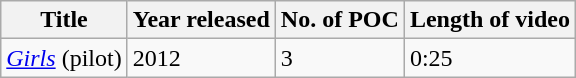<table class="wikitable sortable">
<tr>
<th>Title</th>
<th>Year released</th>
<th>No. of POC</th>
<th>Length of video<br></th>
</tr>
<tr>
<td><em><a href='#'>Girls</a></em> (pilot)</td>
<td rowspan="4">2012</td>
<td>3</td>
<td>0:25</td>
</tr>
</table>
